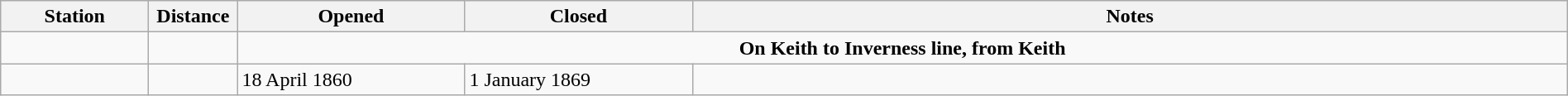<table class="wikitable" style="width:100%; margin-right:0;">
<tr>
<th scope="col" style="width:7em; text-align:center;">Station</th>
<th scope="col" style="width:4em; text-align:center;">Distance</th>
<th scope="col" style="width:11em;">Opened</th>
<th scope="col" style="width:11em;">Closed</th>
<th scope="col" class="unsortable">Notes</th>
</tr>
<tr>
<td></td>
<td></td>
<td colspan="3" style="text-align:center;"><strong>On Keith to Inverness line,  from Keith</strong></td>
</tr>
<tr>
<td></td>
<td></td>
<td>18 April 1860</td>
<td>1 January 1869</td>
<td></td>
</tr>
</table>
